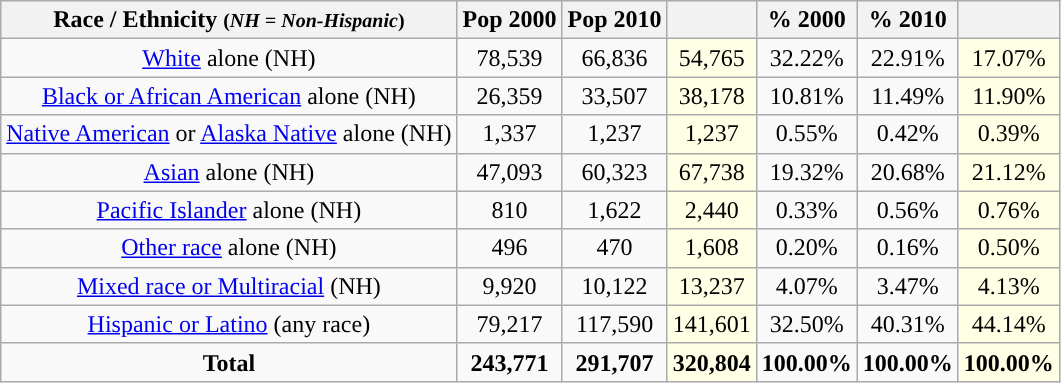<table class="wikitable" style="text-align:center;">
<tr>
<th>Race / Ethnicity <small>(<em>NH = Non-Hispanic</em>)</small></th>
<th>Pop 2000</th>
<th>Pop 2010</th>
<th></th>
<th>% 2000</th>
<th>% 2010</th>
<th></th>
</tr>
<tr>
<td><a href='#'>White</a> alone (NH)</td>
<td>78,539</td>
<td>66,836</td>
<td style='background: #ffffe6;'>54,765</td>
<td>32.22%</td>
<td>22.91%</td>
<td style='background: #ffffe6;'>17.07%</td>
</tr>
<tr>
<td><a href='#'>Black or African American</a> alone (NH)</td>
<td>26,359</td>
<td>33,507</td>
<td style='background: #ffffe6;'>38,178</td>
<td>10.81%</td>
<td>11.49%</td>
<td style='background: #ffffe6;'>11.90%</td>
</tr>
<tr>
<td><a href='#'>Native American</a> or <a href='#'>Alaska Native</a> alone (NH)</td>
<td>1,337</td>
<td>1,237</td>
<td style='background: #ffffe6;'>1,237</td>
<td>0.55%</td>
<td>0.42%</td>
<td style='background: #ffffe6;'>0.39%</td>
</tr>
<tr>
<td><a href='#'>Asian</a> alone (NH)</td>
<td>47,093</td>
<td>60,323</td>
<td style='background: #ffffe6;'>67,738</td>
<td>19.32%</td>
<td>20.68%</td>
<td style='background: #ffffe6;'>21.12%</td>
</tr>
<tr>
<td><a href='#'>Pacific Islander</a> alone (NH)</td>
<td>810</td>
<td>1,622</td>
<td style='background: #ffffe6;'>2,440</td>
<td>0.33%</td>
<td>0.56%</td>
<td style='background: #ffffe6;'>0.76%</td>
</tr>
<tr>
<td><a href='#'>Other race</a> alone (NH)</td>
<td>496</td>
<td>470</td>
<td style='background: #ffffe6;'>1,608</td>
<td>0.20%</td>
<td>0.16%</td>
<td style='background: #ffffe6;'>0.50%</td>
</tr>
<tr>
<td><a href='#'>Mixed race or Multiracial</a> (NH)</td>
<td>9,920</td>
<td>10,122</td>
<td style='background: #ffffe6;'>13,237</td>
<td>4.07%</td>
<td>3.47%</td>
<td style='background: #ffffe6;'>4.13%</td>
</tr>
<tr>
<td><a href='#'>Hispanic or Latino</a> (any race)</td>
<td>79,217</td>
<td>117,590</td>
<td style='background: #ffffe6;'>141,601</td>
<td>32.50%</td>
<td>40.31%</td>
<td style='background: #ffffe6;'>44.14%</td>
</tr>
<tr>
<td><strong>Total</strong></td>
<td><strong>243,771</strong></td>
<td><strong>291,707</strong></td>
<td style='background: #ffffe6;'><strong>320,804</strong></td>
<td><strong>100.00%</strong></td>
<td><strong>100.00%</strong></td>
<td style='background: #ffffe6;'><strong>100.00%</strong></td>
</tr>
</table>
